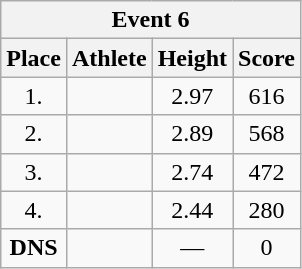<table class=wikitable style="text-align:center">
<tr>
<th colspan=4><strong>Event 6</strong></th>
</tr>
<tr>
<th>Place</th>
<th>Athlete</th>
<th>Height</th>
<th>Score</th>
</tr>
<tr>
<td width=30>1.</td>
<td align=left></td>
<td>2.97</td>
<td>616</td>
</tr>
<tr>
<td>2.</td>
<td align=left></td>
<td>2.89</td>
<td>568</td>
</tr>
<tr>
<td>3.</td>
<td align=left></td>
<td>2.74</td>
<td>472</td>
</tr>
<tr>
<td>4.</td>
<td align=left></td>
<td>2.44</td>
<td>280</td>
</tr>
<tr>
<td><strong>DNS</strong></td>
<td align=left></td>
<td>—</td>
<td>0</td>
</tr>
</table>
